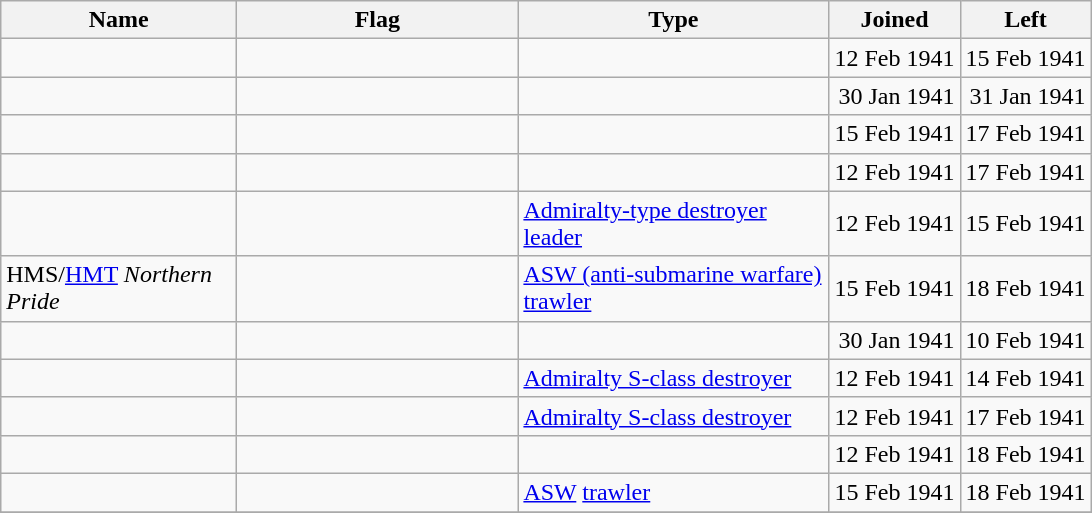<table class="wikitable sortable">
<tr>
<th scope="col" width="150px">Name</th>
<th scope="col" width="180px">Flag</th>
<th width="200px">Type</th>
<th width="80px">Joined</th>
<th width="80px">Left</th>
</tr>
<tr>
<td align="left"></td>
<td align="left"></td>
<td align="left"></td>
<td align="right">12 Feb 1941</td>
<td align="right">15 Feb 1941</td>
</tr>
<tr>
<td align="left"></td>
<td align="left"></td>
<td align="left"></td>
<td align="right">30 Jan 1941</td>
<td align="right">31 Jan 1941</td>
</tr>
<tr>
<td align="left"></td>
<td align="left"></td>
<td align="left"></td>
<td align="right">15 Feb 1941</td>
<td align="right">17 Feb 1941</td>
</tr>
<tr>
<td align="left"></td>
<td align="left"></td>
<td align="left"></td>
<td align="right">12 Feb 1941</td>
<td align="right">17 Feb 1941</td>
</tr>
<tr>
<td align="left"></td>
<td align="left"></td>
<td align="left"><a href='#'>Admiralty-type destroyer leader</a></td>
<td align="right">12 Feb 1941</td>
<td align="right">15 Feb 1941</td>
</tr>
<tr>
<td align="left">HMS/<a href='#'>HMT</a> <em>Northern Pride</em></td>
<td align="left"></td>
<td align="left"><a href='#'>ASW (anti-submarine warfare)</a> <a href='#'>trawler</a></td>
<td align="right">15 Feb 1941</td>
<td align="right">18 Feb 1941</td>
</tr>
<tr>
<td align="left"></td>
<td align="left"></td>
<td align="left"></td>
<td align="right">30 Jan 1941</td>
<td align="right">10 Feb 1941</td>
</tr>
<tr>
<td align="left"></td>
<td align="left"></td>
<td align="left"><a href='#'>Admiralty S-class destroyer</a></td>
<td align="right">12 Feb 1941</td>
<td align="right">14 Feb 1941</td>
</tr>
<tr>
<td align="left"></td>
<td align="left"></td>
<td align="left"><a href='#'>Admiralty S-class destroyer</a></td>
<td align="right">12 Feb 1941</td>
<td align="right">17 Feb 1941</td>
</tr>
<tr>
<td align="left"></td>
<td align="left"></td>
<td align="left"></td>
<td align="right">12 Feb 1941</td>
<td align="right">18 Feb 1941</td>
</tr>
<tr>
<td align="left"></td>
<td align="left"></td>
<td align="left"><a href='#'>ASW</a> <a href='#'>trawler</a></td>
<td align="right">15 Feb 1941</td>
<td align="right">18 Feb 1941</td>
</tr>
<tr>
</tr>
</table>
